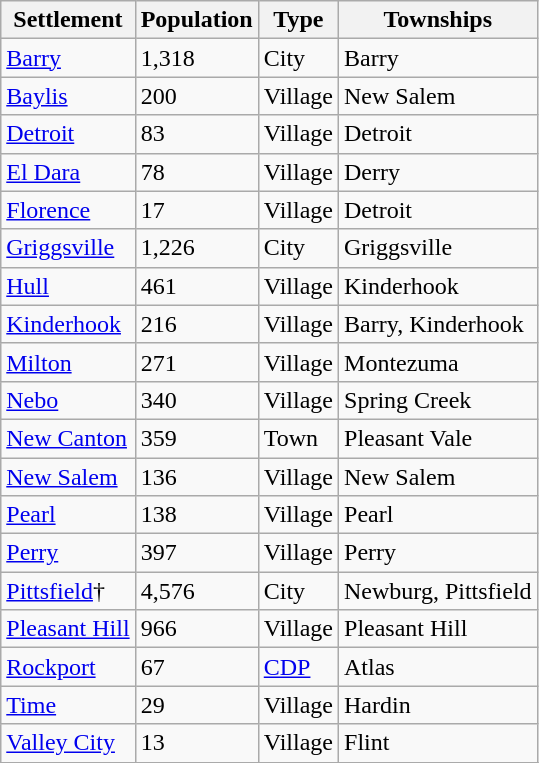<table class="wikitable sortable">
<tr>
<th>Settlement</th>
<th>Population</th>
<th>Type</th>
<th>Townships</th>
</tr>
<tr>
<td><a href='#'>Barry</a></td>
<td>1,318</td>
<td>City</td>
<td>Barry</td>
</tr>
<tr>
<td><a href='#'>Baylis</a></td>
<td>200</td>
<td>Village</td>
<td>New Salem</td>
</tr>
<tr>
<td><a href='#'>Detroit</a></td>
<td>83</td>
<td>Village</td>
<td>Detroit</td>
</tr>
<tr>
<td><a href='#'>El Dara</a></td>
<td>78</td>
<td>Village</td>
<td>Derry</td>
</tr>
<tr>
<td><a href='#'>Florence</a></td>
<td>17</td>
<td>Village</td>
<td>Detroit</td>
</tr>
<tr>
<td><a href='#'>Griggsville</a></td>
<td>1,226</td>
<td>City</td>
<td>Griggsville</td>
</tr>
<tr>
<td><a href='#'>Hull</a></td>
<td>461</td>
<td>Village</td>
<td>Kinderhook</td>
</tr>
<tr>
<td><a href='#'>Kinderhook</a></td>
<td>216</td>
<td>Village</td>
<td>Barry, Kinderhook</td>
</tr>
<tr>
<td><a href='#'>Milton</a></td>
<td>271</td>
<td>Village</td>
<td>Montezuma</td>
</tr>
<tr>
<td><a href='#'>Nebo</a></td>
<td>340</td>
<td>Village</td>
<td>Spring Creek</td>
</tr>
<tr>
<td><a href='#'>New Canton</a></td>
<td>359</td>
<td>Town</td>
<td>Pleasant Vale</td>
</tr>
<tr>
<td><a href='#'>New Salem</a></td>
<td>136</td>
<td>Village</td>
<td>New Salem</td>
</tr>
<tr>
<td><a href='#'>Pearl</a></td>
<td>138</td>
<td>Village</td>
<td>Pearl</td>
</tr>
<tr>
<td><a href='#'>Perry</a></td>
<td>397</td>
<td>Village</td>
<td>Perry</td>
</tr>
<tr>
<td><a href='#'>Pittsfield</a>†</td>
<td>4,576</td>
<td>City</td>
<td>Newburg, Pittsfield</td>
</tr>
<tr>
<td><a href='#'>Pleasant Hill</a></td>
<td>966</td>
<td>Village</td>
<td>Pleasant Hill</td>
</tr>
<tr>
<td><a href='#'>Rockport</a></td>
<td>67</td>
<td><a href='#'>CDP</a></td>
<td>Atlas</td>
</tr>
<tr>
<td><a href='#'>Time</a></td>
<td>29</td>
<td>Village</td>
<td>Hardin</td>
</tr>
<tr>
<td><a href='#'>Valley City</a></td>
<td>13</td>
<td>Village</td>
<td>Flint</td>
</tr>
<tr>
</tr>
</table>
